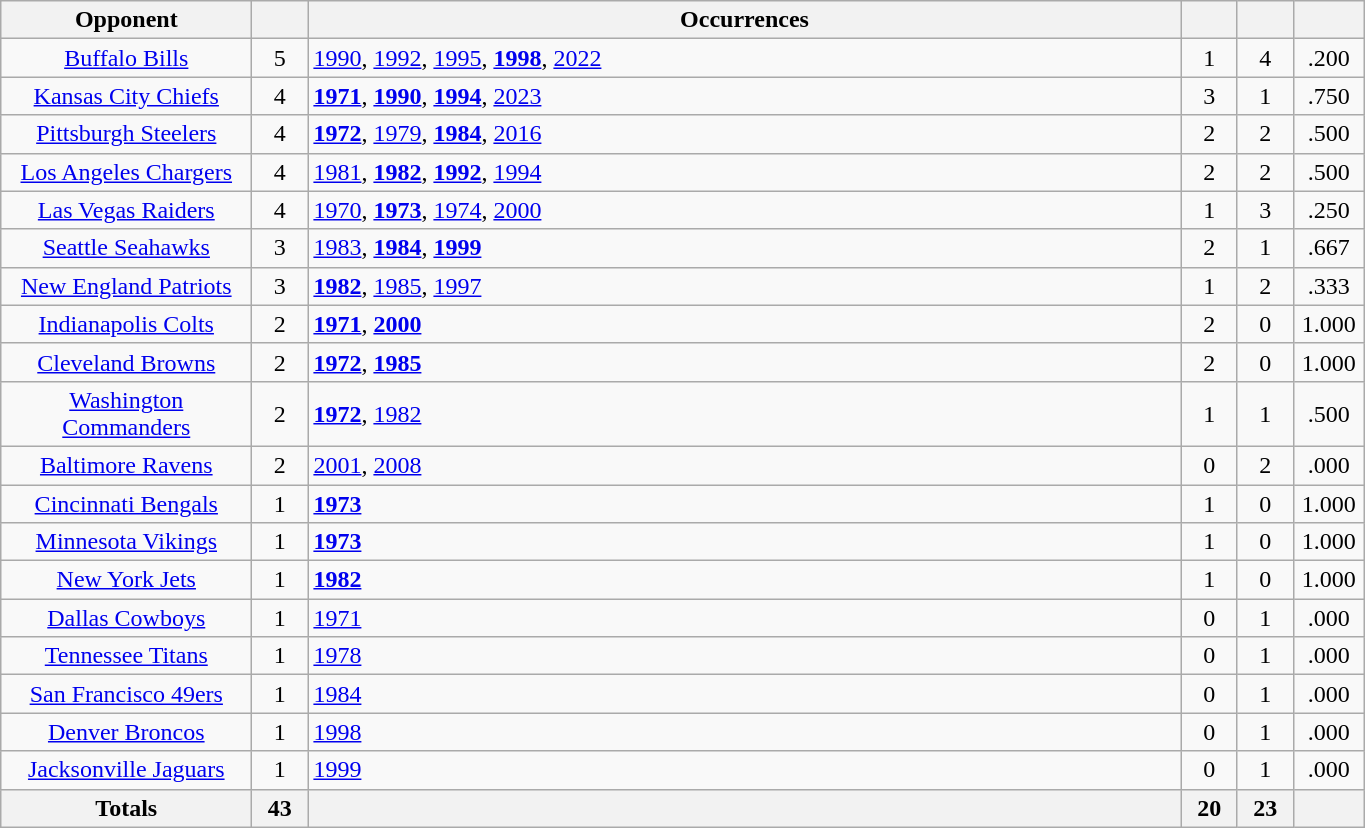<table class="wikitable sortable" style="text-align: center; width: 72%;">
<tr>
<th width="160">Opponent</th>
<th width="30"></th>
<th>Occurrences</th>
<th width="30"></th>
<th width="30"></th>
<th width="40"></th>
</tr>
<tr>
<td><a href='#'>Buffalo Bills</a></td>
<td>5</td>
<td align=left><a href='#'>1990</a>, <a href='#'>1992</a>, <a href='#'>1995</a>, <strong><a href='#'>1998</a></strong>, <a href='#'>2022</a></td>
<td>1</td>
<td>4</td>
<td>.200</td>
</tr>
<tr>
<td><a href='#'>Kansas City Chiefs</a></td>
<td>4</td>
<td align=left><strong><a href='#'>1971</a></strong>, <strong><a href='#'>1990</a></strong>, <strong><a href='#'>1994</a></strong>, <a href='#'>2023</a></td>
<td>3</td>
<td>1</td>
<td>.750</td>
</tr>
<tr>
<td><a href='#'>Pittsburgh Steelers</a></td>
<td>4</td>
<td align=left><strong><a href='#'>1972</a></strong>, <a href='#'>1979</a>, <strong><a href='#'>1984</a></strong>, <a href='#'>2016</a></td>
<td>2</td>
<td>2</td>
<td>.500</td>
</tr>
<tr>
<td><a href='#'>Los Angeles Chargers</a></td>
<td>4</td>
<td align=left><a href='#'>1981</a>, <strong><a href='#'>1982</a></strong>, <strong><a href='#'>1992</a></strong>, <a href='#'>1994</a></td>
<td>2</td>
<td>2</td>
<td>.500</td>
</tr>
<tr>
<td><a href='#'>Las Vegas Raiders</a></td>
<td>4</td>
<td align=left><a href='#'>1970</a>, <strong><a href='#'>1973</a></strong>, <a href='#'>1974</a>, <a href='#'>2000</a></td>
<td>1</td>
<td>3</td>
<td>.250</td>
</tr>
<tr>
<td><a href='#'>Seattle Seahawks</a></td>
<td>3</td>
<td align=left><a href='#'>1983</a>, <strong><a href='#'>1984</a></strong>, <strong><a href='#'>1999</a></strong></td>
<td>2</td>
<td>1</td>
<td>.667</td>
</tr>
<tr>
<td><a href='#'>New England Patriots</a></td>
<td>3</td>
<td align=left><strong><a href='#'>1982</a></strong>, <a href='#'>1985</a>, <a href='#'>1997</a></td>
<td>1</td>
<td>2</td>
<td>.333</td>
</tr>
<tr>
<td><a href='#'>Indianapolis Colts</a></td>
<td>2</td>
<td align=left><strong><a href='#'>1971</a></strong>, <strong><a href='#'>2000</a></strong></td>
<td>2</td>
<td>0</td>
<td>1.000</td>
</tr>
<tr>
<td><a href='#'>Cleveland Browns</a></td>
<td>2</td>
<td align=left><strong><a href='#'>1972</a></strong>, <strong><a href='#'>1985</a></strong></td>
<td>2</td>
<td>0</td>
<td>1.000</td>
</tr>
<tr>
<td><a href='#'>Washington Commanders</a></td>
<td>2</td>
<td align=left><strong><a href='#'>1972</a></strong>, <a href='#'>1982</a></td>
<td>1</td>
<td>1</td>
<td>.500</td>
</tr>
<tr>
<td><a href='#'>Baltimore Ravens</a></td>
<td>2</td>
<td align=left><a href='#'>2001</a>, <a href='#'>2008</a></td>
<td>0</td>
<td>2</td>
<td>.000</td>
</tr>
<tr>
<td><a href='#'>Cincinnati Bengals</a></td>
<td>1</td>
<td align=left><strong><a href='#'>1973</a></strong></td>
<td>1</td>
<td>0</td>
<td>1.000</td>
</tr>
<tr>
<td><a href='#'>Minnesota Vikings</a></td>
<td>1</td>
<td align=left><strong><a href='#'>1973</a></strong></td>
<td>1</td>
<td>0</td>
<td>1.000</td>
</tr>
<tr>
<td><a href='#'>New York Jets</a></td>
<td>1</td>
<td align=left><strong><a href='#'>1982</a></strong></td>
<td>1</td>
<td>0</td>
<td>1.000</td>
</tr>
<tr>
<td><a href='#'>Dallas Cowboys</a></td>
<td>1</td>
<td align=left><a href='#'>1971</a></td>
<td>0</td>
<td>1</td>
<td>.000</td>
</tr>
<tr>
<td><a href='#'>Tennessee Titans</a></td>
<td>1</td>
<td align=left><a href='#'>1978</a></td>
<td>0</td>
<td>1</td>
<td>.000</td>
</tr>
<tr>
<td><a href='#'>San Francisco 49ers</a></td>
<td>1</td>
<td align=left><a href='#'>1984</a></td>
<td>0</td>
<td>1</td>
<td>.000</td>
</tr>
<tr>
<td><a href='#'>Denver Broncos</a></td>
<td>1</td>
<td align=left><a href='#'>1998</a></td>
<td>0</td>
<td>1</td>
<td>.000</td>
</tr>
<tr>
<td><a href='#'>Jacksonville Jaguars</a></td>
<td>1</td>
<td align=left><a href='#'>1999</a></td>
<td>0</td>
<td>1</td>
<td>.000</td>
</tr>
<tr>
<th>Totals</th>
<th>43</th>
<th></th>
<th>20</th>
<th>23</th>
<th></th>
</tr>
</table>
